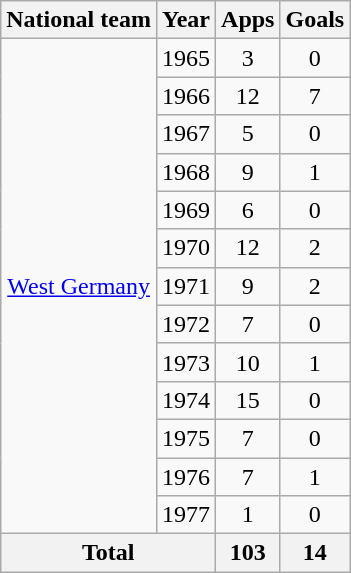<table class="wikitable" style="text-align:center">
<tr>
<th>National team</th>
<th>Year</th>
<th>Apps</th>
<th>Goals</th>
</tr>
<tr>
<td rowspan="13"><a href='#'>West Germany</a></td>
<td>1965</td>
<td>3</td>
<td>0</td>
</tr>
<tr>
<td>1966</td>
<td>12</td>
<td>7</td>
</tr>
<tr>
<td>1967</td>
<td>5</td>
<td>0</td>
</tr>
<tr>
<td>1968</td>
<td>9</td>
<td>1</td>
</tr>
<tr>
<td>1969</td>
<td>6</td>
<td>0</td>
</tr>
<tr>
<td>1970</td>
<td>12</td>
<td>2</td>
</tr>
<tr>
<td>1971</td>
<td>9</td>
<td>2</td>
</tr>
<tr>
<td>1972</td>
<td>7</td>
<td>0</td>
</tr>
<tr>
<td>1973</td>
<td>10</td>
<td>1</td>
</tr>
<tr>
<td>1974</td>
<td>15</td>
<td>0</td>
</tr>
<tr>
<td>1975</td>
<td>7</td>
<td>0</td>
</tr>
<tr>
<td>1976</td>
<td>7</td>
<td>1</td>
</tr>
<tr>
<td>1977</td>
<td>1</td>
<td>0</td>
</tr>
<tr>
<th colspan="2">Total</th>
<th>103</th>
<th>14</th>
</tr>
</table>
